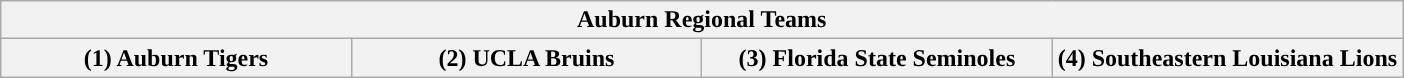<table class="wikitable">
<tr>
<th colspan=4>Auburn Regional Teams</th>
</tr>
<tr>
<th style="width: 25%; ">(1) Auburn Tigers</th>
<th style="width: 25%; ">(2) UCLA Bruins</th>
<th style="width: 25%; ">(3) Florida State Seminoles</th>
<th style="width: 25%; ">(4) Southeastern Louisiana Lions</th>
</tr>
</table>
